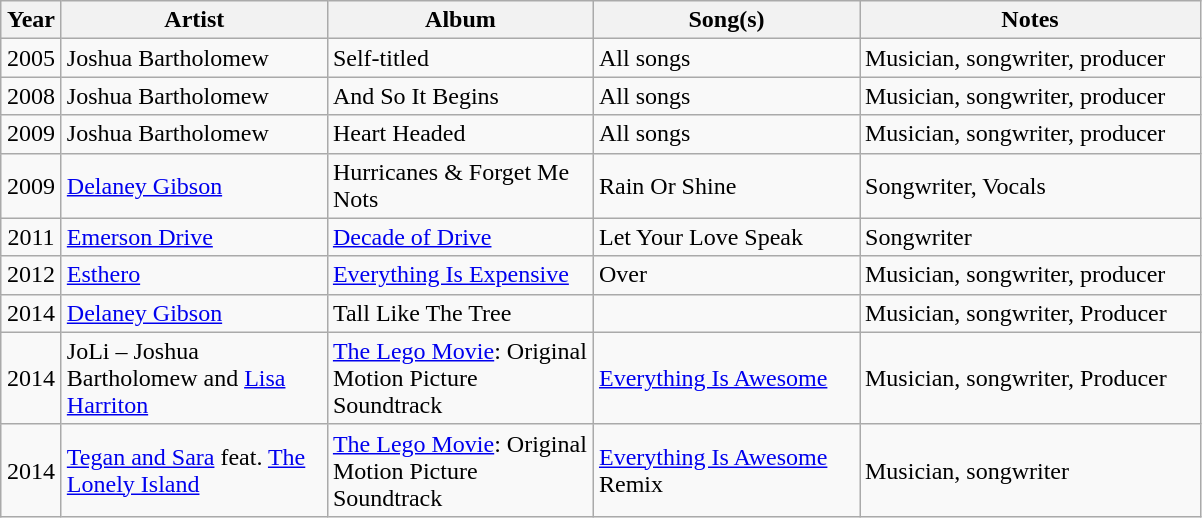<table class="wikitable">
<tr>
<th width="33">Year</th>
<th width="170">Artist</th>
<th width="170">Album</th>
<th width="170">Song(s)</th>
<th width="220">Notes</th>
</tr>
<tr>
<td align="center">2005</td>
<td>Joshua Bartholomew</td>
<td>Self-titled</td>
<td>All songs</td>
<td>Musician, songwriter, producer</td>
</tr>
<tr>
<td align="center">2008</td>
<td>Joshua Bartholomew</td>
<td>And So It Begins</td>
<td>All songs</td>
<td>Musician, songwriter, producer</td>
</tr>
<tr>
<td align="center">2009</td>
<td>Joshua Bartholomew</td>
<td>Heart Headed</td>
<td>All songs</td>
<td>Musician, songwriter, producer</td>
</tr>
<tr>
<td align="center">2009</td>
<td><a href='#'>Delaney Gibson</a></td>
<td>Hurricanes & Forget Me Nots</td>
<td>Rain Or Shine</td>
<td>Songwriter, Vocals</td>
</tr>
<tr>
<td align="center">2011</td>
<td><a href='#'>Emerson Drive</a></td>
<td><a href='#'>Decade of Drive</a></td>
<td>Let Your Love Speak</td>
<td>Songwriter</td>
</tr>
<tr>
<td align="center">2012</td>
<td><a href='#'>Esthero</a></td>
<td><a href='#'>Everything Is Expensive</a></td>
<td>Over</td>
<td>Musician, songwriter, producer</td>
</tr>
<tr>
<td align="center">2014</td>
<td><a href='#'>Delaney Gibson</a></td>
<td>Tall Like The Tree</td>
<td></td>
<td>Musician, songwriter, Producer</td>
</tr>
<tr>
<td align="center">2014</td>
<td>JoLi – Joshua Bartholomew and <a href='#'>Lisa Harriton</a></td>
<td><a href='#'>The Lego Movie</a>: Original Motion Picture Soundtrack</td>
<td><a href='#'>Everything Is Awesome</a></td>
<td>Musician, songwriter, Producer</td>
</tr>
<tr>
<td align="center">2014</td>
<td><a href='#'>Tegan and Sara</a> feat. <a href='#'>The Lonely Island</a></td>
<td><a href='#'>The Lego Movie</a>: Original Motion Picture Soundtrack</td>
<td><a href='#'>Everything Is Awesome</a> Remix</td>
<td>Musician, songwriter</td>
</tr>
</table>
